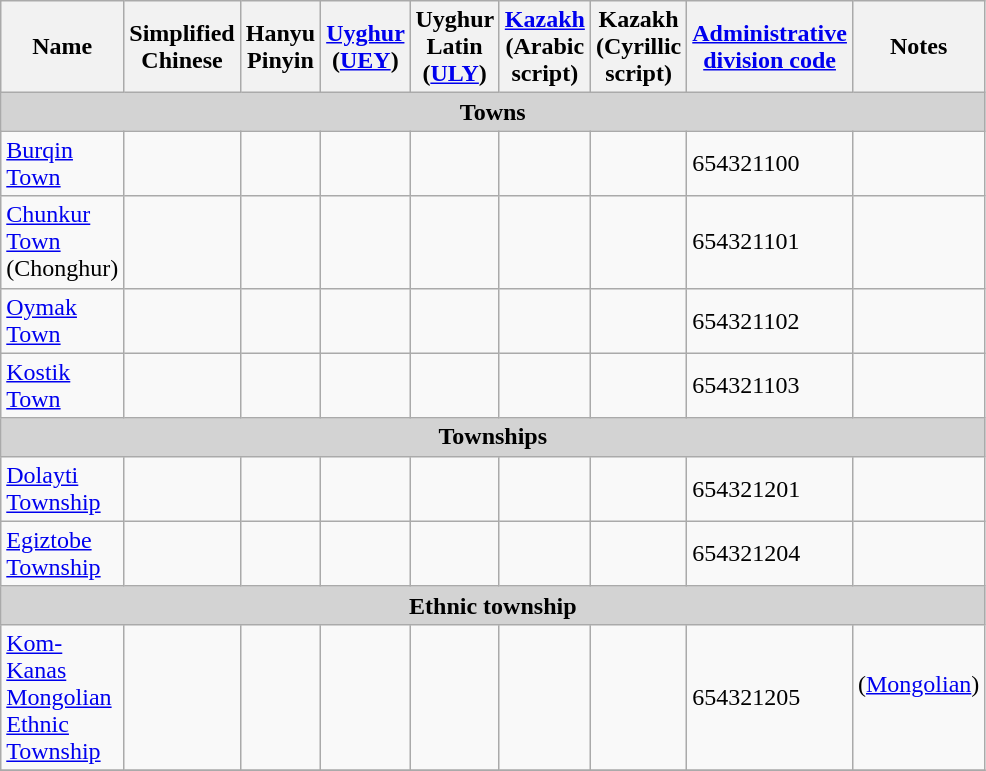<table class="wikitable" align="center" style="width:50%; border="1">
<tr>
<th>Name</th>
<th>Simplified Chinese</th>
<th>Hanyu Pinyin</th>
<th><a href='#'>Uyghur</a> (<a href='#'>UEY</a>)</th>
<th>Uyghur Latin (<a href='#'>ULY</a>)</th>
<th><a href='#'>Kazakh</a> (Arabic script)</th>
<th>Kazakh (Cyrillic script)</th>
<th><a href='#'>Administrative division code</a></th>
<th>Notes</th>
</tr>
<tr>
<td colspan="9"  style="text-align:center; background:#d3d3d3;"><strong>Towns</strong></td>
</tr>
<tr --------->
<td><a href='#'>Burqin Town</a></td>
<td></td>
<td></td>
<td></td>
<td></td>
<td></td>
<td></td>
<td>654321100</td>
<td></td>
</tr>
<tr>
<td><a href='#'>Chunkur Town</a><br>(Chonghur)</td>
<td></td>
<td></td>
<td></td>
<td></td>
<td></td>
<td></td>
<td>654321101</td>
<td></td>
</tr>
<tr>
<td><a href='#'>Oymak Town</a></td>
<td></td>
<td></td>
<td></td>
<td></td>
<td></td>
<td></td>
<td>654321102</td>
<td></td>
</tr>
<tr>
<td><a href='#'>Kostik Town</a></td>
<td></td>
<td></td>
<td></td>
<td></td>
<td></td>
<td></td>
<td>654321103</td>
<td></td>
</tr>
<tr>
<td colspan="9"  style="text-align:center; background:#d3d3d3;"><strong>Townships</strong></td>
</tr>
<tr --------->
<td><a href='#'>Dolayti Township</a></td>
<td></td>
<td></td>
<td></td>
<td></td>
<td></td>
<td></td>
<td>654321201</td>
<td></td>
</tr>
<tr>
<td><a href='#'>Egiztobe Township</a></td>
<td></td>
<td></td>
<td></td>
<td></td>
<td></td>
<td></td>
<td>654321204</td>
<td></td>
</tr>
<tr>
<td colspan="9"  style="text-align:center; background:#d3d3d3;"><strong>Ethnic township</strong></td>
</tr>
<tr --------->
<td><a href='#'>Kom-Kanas Mongolian Ethnic Township</a></td>
<td></td>
<td></td>
<td></td>
<td></td>
<td></td>
<td></td>
<td>654321205</td>
<td>(<a href='#'>Mongolian</a>)<br><br></td>
</tr>
<tr>
</tr>
</table>
